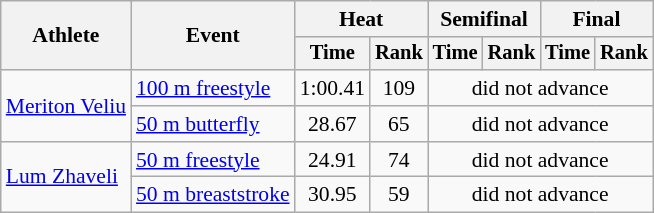<table class=wikitable style="font-size:90%">
<tr>
<th rowspan="2">Athlete</th>
<th rowspan="2">Event</th>
<th colspan="2">Heat</th>
<th colspan="2">Semifinal</th>
<th colspan="2">Final</th>
</tr>
<tr style="font-size:95%">
<th>Time</th>
<th>Rank</th>
<th>Time</th>
<th>Rank</th>
<th>Time</th>
<th>Rank</th>
</tr>
<tr align=center>
<td align=left rowspan=2><a href='#'>Meriton Veliu</a></td>
<td align=left><a href='#'>100 m freestyle</a></td>
<td>1:00.41</td>
<td>109</td>
<td colspan=4>did not advance</td>
</tr>
<tr align=center>
<td align=left><a href='#'>50 m butterfly</a></td>
<td>28.67</td>
<td>65</td>
<td colspan=4>did not advance</td>
</tr>
<tr align=center>
<td align=left rowspan=2><a href='#'>Lum Zhaveli</a></td>
<td align=left><a href='#'>50 m freestyle</a></td>
<td>24.91</td>
<td>74</td>
<td colspan=4>did not advance</td>
</tr>
<tr align=center>
<td align=left><a href='#'>50 m breaststroke</a></td>
<td>30.95</td>
<td>59</td>
<td colspan=4>did not advance</td>
</tr>
</table>
